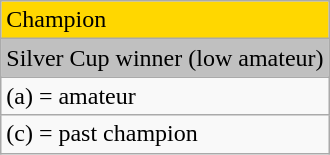<table class="wikitable">
<tr style="background:gold">
<td>Champion</td>
</tr>
<tr style="background:silver">
<td>Silver Cup winner (low amateur)</td>
</tr>
<tr>
<td>(a) = amateur</td>
</tr>
<tr>
<td>(c) = past champion</td>
</tr>
</table>
